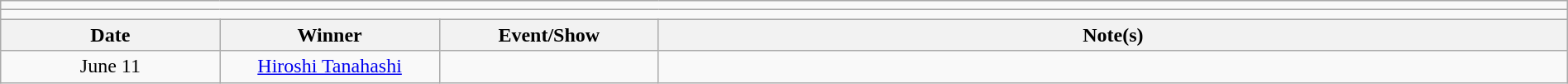<table class="wikitable" style="text-align:center; width:100%;">
<tr>
<td colspan="5"></td>
</tr>
<tr>
<td colspan="5"><strong></strong></td>
</tr>
<tr>
<th width=14%>Date</th>
<th width=14%>Winner</th>
<th width=14%>Event/Show</th>
<th width=58%>Note(s)</th>
</tr>
<tr>
<td>June 11</td>
<td><a href='#'>Hiroshi Tanahashi</a></td>
<td></td>
<td align=left></td>
</tr>
</table>
